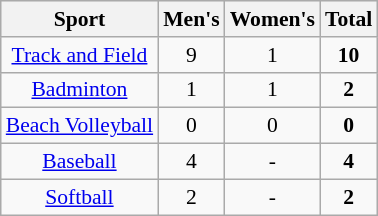<table class="wikitable" style="text-align: center; font-size:90%; text-align:center">
<tr bgcolor="#efefef">
<th>Sport</th>
<th>Men's</th>
<th>Women's</th>
<th>Total</th>
</tr>
<tr>
<td><a href='#'>Track and Field</a></td>
<td align="center">9</td>
<td align="center">1</td>
<td align="center"><strong>10</strong></td>
</tr>
<tr>
<td><a href='#'>Badminton</a></td>
<td align="center">1</td>
<td align="center">1</td>
<td align="center"><strong>2</strong></td>
</tr>
<tr>
<td><a href='#'>Beach Volleyball</a></td>
<td align="center">0</td>
<td align="center">0</td>
<td align="center"><strong>0</strong></td>
</tr>
<tr>
<td><a href='#'>Baseball</a></td>
<td align="center">4</td>
<td align="center">-</td>
<td align="center"><strong>4</strong></td>
</tr>
<tr>
<td><a href='#'>Softball</a></td>
<td align="center">2</td>
<td align="center">-</td>
<td align="center"><strong>2</strong></td>
</tr>
</table>
